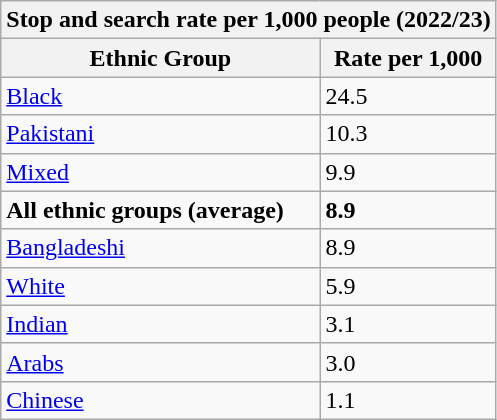<table class="wikitable sortable">
<tr>
<th colspan="3">Stop and search rate per 1,000 people (2022/23)</th>
</tr>
<tr>
<th>Ethnic Group</th>
<th>Rate per 1,000</th>
</tr>
<tr>
<td><a href='#'>Black</a></td>
<td>24.5</td>
</tr>
<tr>
<td><a href='#'>Pakistani</a></td>
<td>10.3</td>
</tr>
<tr>
<td><a href='#'>Mixed</a></td>
<td>9.9</td>
</tr>
<tr>
<td><strong>All ethnic groups (average)</strong></td>
<td><strong>8.9</strong></td>
</tr>
<tr>
<td><a href='#'>Bangladeshi</a></td>
<td>8.9</td>
</tr>
<tr>
<td><a href='#'>White</a></td>
<td>5.9</td>
</tr>
<tr>
<td><a href='#'>Indian</a></td>
<td>3.1</td>
</tr>
<tr>
<td><a href='#'>Arabs</a></td>
<td>3.0</td>
</tr>
<tr>
<td><a href='#'>Chinese</a></td>
<td>1.1</td>
</tr>
</table>
